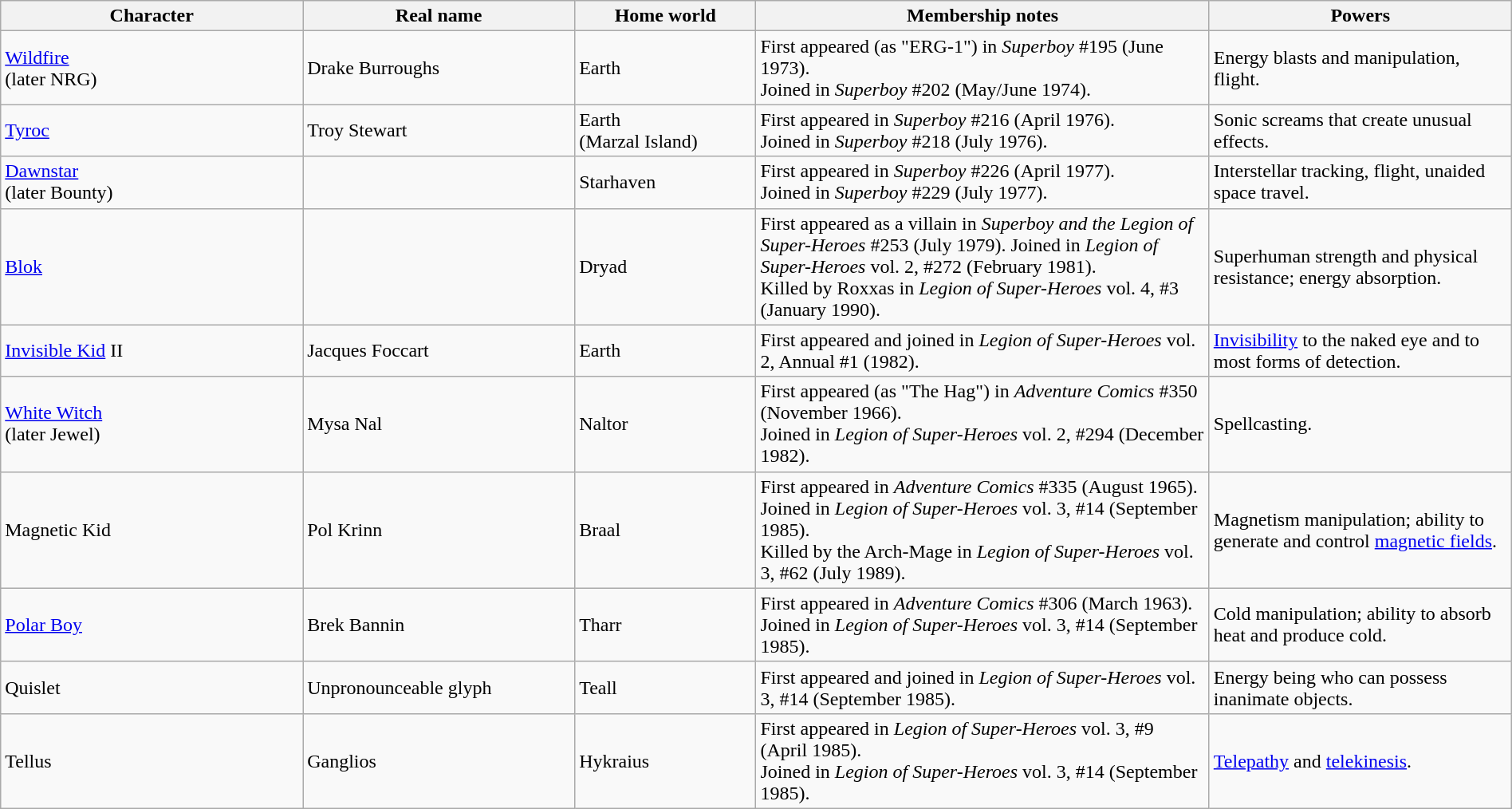<table class="wikitable" width=100%>
<tr>
<th width=20%>Character</th>
<th width=18%>Real name</th>
<th width=12%>Home world</th>
<th width=30%>Membership notes</th>
<th width=20%>Powers</th>
</tr>
<tr>
<td><a href='#'>Wildfire</a><br>(later NRG)</td>
<td>Drake Burroughs</td>
<td>Earth</td>
<td>First appeared (as "ERG-1") in <em>Superboy</em> #195 (June 1973).<br>Joined in <em>Superboy</em> #202 (May/June 1974).</td>
<td>Energy blasts and manipulation, flight.</td>
</tr>
<tr>
<td><a href='#'>Tyroc</a></td>
<td>Troy Stewart</td>
<td>Earth<br>(Marzal Island)</td>
<td>First appeared in <em>Superboy</em> #216 (April 1976).<br>Joined in <em>Superboy</em> #218 (July 1976).</td>
<td>Sonic screams that create unusual effects.</td>
</tr>
<tr>
<td><a href='#'>Dawnstar</a><br>(later Bounty)</td>
<td></td>
<td>Starhaven</td>
<td>First appeared in <em>Superboy</em> #226 (April 1977).<br>Joined in <em>Superboy</em> #229 (July 1977).</td>
<td>Interstellar tracking, flight, unaided space travel.</td>
</tr>
<tr>
<td><a href='#'>Blok</a></td>
<td></td>
<td>Dryad</td>
<td>First appeared as a villain in <em>Superboy and the Legion of Super-Heroes</em> #253 (July 1979). Joined in <em>Legion of Super-Heroes</em> vol. 2, #272 (February 1981).<br>Killed by Roxxas in <em>Legion of Super-Heroes</em> vol. 4, #3 (January 1990).</td>
<td>Superhuman strength and physical resistance; energy absorption.</td>
</tr>
<tr>
<td><a href='#'>Invisible Kid</a> II</td>
<td>Jacques Foccart</td>
<td>Earth</td>
<td>First appeared and joined in <em>Legion of Super-Heroes</em> vol. 2, Annual #1 (1982).</td>
<td><a href='#'>Invisibility</a> to the naked eye and to most forms of detection.</td>
</tr>
<tr>
<td><a href='#'>White Witch</a><br>(later Jewel)</td>
<td>Mysa Nal</td>
<td>Naltor</td>
<td>First appeared (as "The Hag") in <em>Adventure Comics</em> #350 (November 1966).<br>Joined in <em>Legion of Super-Heroes</em> vol. 2, #294 (December 1982).</td>
<td>Spellcasting.</td>
</tr>
<tr>
<td>Magnetic Kid</td>
<td>Pol Krinn</td>
<td>Braal</td>
<td>First appeared in <em>Adventure Comics</em> #335 (August 1965).<br>Joined in <em>Legion of Super-Heroes</em> vol. 3, #14 (September 1985).<br>Killed by the Arch-Mage in <em>Legion of Super-Heroes</em> vol. 3, #62 (July 1989).</td>
<td>Magnetism manipulation; ability to generate and control <a href='#'>magnetic fields</a>.</td>
</tr>
<tr>
<td><a href='#'>Polar Boy</a></td>
<td>Brek Bannin</td>
<td>Tharr</td>
<td>First appeared in <em>Adventure Comics</em> #306 (March 1963).<br>Joined in <em>Legion of Super-Heroes</em> vol. 3, #14 (September 1985).</td>
<td>Cold manipulation; ability to absorb heat and produce cold.</td>
</tr>
<tr>
<td>Quislet</td>
<td>Unpronounceable glyph</td>
<td>Teall</td>
<td>First appeared and joined in <em>Legion of Super-Heroes</em> vol. 3, #14 (September 1985).</td>
<td>Energy being who can possess inanimate objects.</td>
</tr>
<tr>
<td>Tellus</td>
<td>Ganglios</td>
<td>Hykraius</td>
<td>First appeared in <em>Legion of Super-Heroes</em> vol. 3, #9 (April 1985).<br>Joined in <em>Legion of Super-Heroes</em> vol. 3, #14 (September 1985).</td>
<td><a href='#'>Telepathy</a> and <a href='#'>telekinesis</a>.</td>
</tr>
</table>
